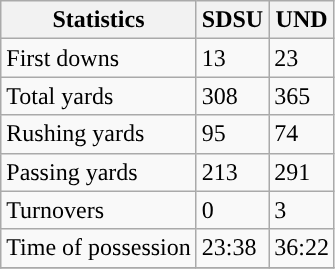<table class="wikitable">
<tr>
<th>Statistics</th>
<th>SDSU</th>
<th>UND</th>
</tr>
<tr>
<td>First downs</td>
<td>13</td>
<td>23</td>
</tr>
<tr>
<td>Total yards</td>
<td>308</td>
<td>365</td>
</tr>
<tr>
<td>Rushing yards</td>
<td>95</td>
<td>74</td>
</tr>
<tr>
<td>Passing yards</td>
<td>213</td>
<td>291</td>
</tr>
<tr>
<td>Turnovers</td>
<td>0</td>
<td>3</td>
</tr>
<tr>
<td>Time of possession</td>
<td>23:38</td>
<td>36:22</td>
</tr>
<tr>
</tr>
</table>
